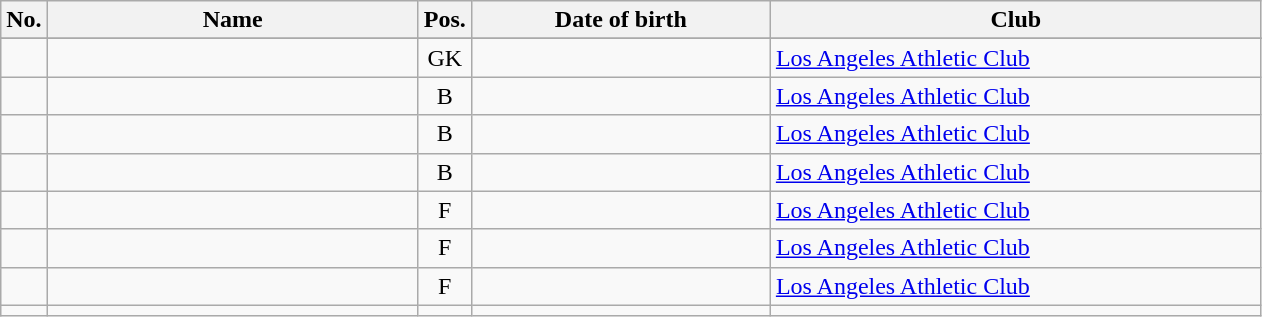<table class="wikitable sortable" style="font-size:100%; text-align:center;">
<tr>
<th>No.</th>
<th style="width:15em">Name</th>
<th>Pos.</th>
<th style="width:12em">Date of birth</th>
<th style="width:20em">Club</th>
</tr>
<tr>
</tr>
<tr>
<td></td>
<td align=left></td>
<td>GK</td>
<td></td>
<td align=left> <a href='#'>Los Angeles Athletic Club</a></td>
</tr>
<tr>
<td></td>
<td align=left></td>
<td>B</td>
<td></td>
<td align=left> <a href='#'>Los Angeles Athletic Club</a></td>
</tr>
<tr>
<td></td>
<td align=left></td>
<td>B</td>
<td></td>
<td align=left> <a href='#'>Los Angeles Athletic Club</a></td>
</tr>
<tr>
<td></td>
<td align=left></td>
<td>B</td>
<td></td>
<td align=left> <a href='#'>Los Angeles Athletic Club</a></td>
</tr>
<tr>
<td></td>
<td align=left></td>
<td>F</td>
<td></td>
<td align=left> <a href='#'>Los Angeles Athletic Club</a></td>
</tr>
<tr>
<td></td>
<td align=left></td>
<td>F</td>
<td></td>
<td align=left> <a href='#'>Los Angeles Athletic Club</a></td>
</tr>
<tr>
<td></td>
<td align=left></td>
<td>F</td>
<td></td>
<td align=left> <a href='#'>Los Angeles Athletic Club</a></td>
</tr>
<tr>
<td></td>
<td align=left></td>
<td></td>
<td></td>
<td></td>
</tr>
</table>
